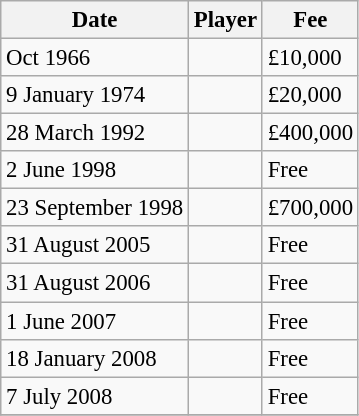<table class="wikitable sortable" style="font-size:95%">
<tr>
<th>Date</th>
<th>Player</th>
<th>Fee</th>
</tr>
<tr>
<td> Oct 1966</td>
<td> </td>
<td>£10,000</td>
</tr>
<tr>
<td>9 January 1974</td>
<td> </td>
<td>£20,000</td>
</tr>
<tr>
<td>28 March 1992</td>
<td> </td>
<td>£400,000</td>
</tr>
<tr>
<td>2 June 1998</td>
<td> </td>
<td>Free</td>
</tr>
<tr>
<td>23 September 1998</td>
<td> </td>
<td>£700,000</td>
</tr>
<tr>
<td>31 August 2005</td>
<td> </td>
<td>Free</td>
</tr>
<tr>
<td>31 August 2006</td>
<td> </td>
<td>Free</td>
</tr>
<tr>
<td>1 June 2007</td>
<td> </td>
<td>Free</td>
</tr>
<tr>
<td>18 January 2008</td>
<td> </td>
<td>Free</td>
</tr>
<tr>
<td>7 July 2008</td>
<td> </td>
<td>Free</td>
</tr>
<tr>
</tr>
</table>
